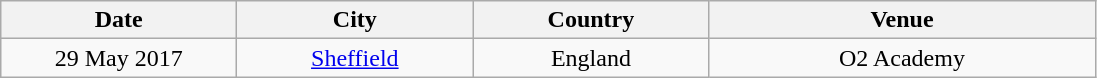<table class="wikitable" style="text-align:center;">
<tr>
<th style="width:150px;">Date</th>
<th style="width:150px;">City</th>
<th style="width:150px;">Country</th>
<th style="width:250px;">Venue</th>
</tr>
<tr>
<td>29 May 2017</td>
<td><a href='#'>Sheffield</a></td>
<td>England</td>
<td>O2 Academy</td>
</tr>
</table>
